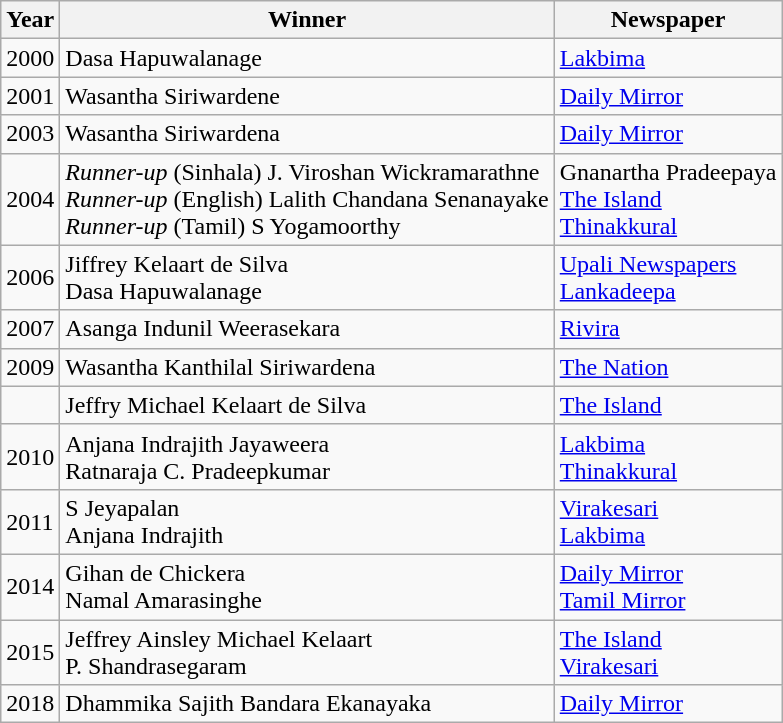<table class="wikitable sortable mw-collapsible mw-collapsed">
<tr>
<th>Year</th>
<th>Winner</th>
<th>Newspaper</th>
</tr>
<tr>
<td>2000</td>
<td>Dasa Hapuwalanage</td>
<td><a href='#'>Lakbima</a></td>
</tr>
<tr>
<td>2001</td>
<td>Wasantha Siriwardene</td>
<td><a href='#'>Daily Mirror</a></td>
</tr>
<tr>
<td>2003</td>
<td>Wasantha Siriwardena</td>
<td><a href='#'>Daily Mirror</a></td>
</tr>
<tr>
<td>2004</td>
<td><em>Runner-up</em> (Sinhala) J. Viroshan Wickramarathne<br><em>Runner-up</em> (English) Lalith Chandana Senanayake<br><em>Runner-up</em> (Tamil) S Yogamoorthy</td>
<td>Gnanartha Pradeepaya<br><a href='#'>The Island</a><br><a href='#'>Thinakkural</a></td>
</tr>
<tr>
<td>2006</td>
<td>Jiffrey Kelaart de Silva<br>Dasa Hapuwalanage</td>
<td><a href='#'>Upali Newspapers</a><br><a href='#'>Lankadeepa</a></td>
</tr>
<tr>
<td>2007</td>
<td>Asanga Indunil Weerasekara</td>
<td><a href='#'>Rivira</a></td>
</tr>
<tr>
<td>2009</td>
<td>Wasantha Kanthilal Siriwardena</td>
<td><a href='#'>The Nation</a></td>
</tr>
<tr>
<td></td>
<td>Jeffry Michael Kelaart de Silva</td>
<td><a href='#'>The Island</a></td>
</tr>
<tr>
<td>2010</td>
<td>Anjana Indrajith Jayaweera<br>Ratnaraja C. Pradeepkumar</td>
<td><a href='#'>Lakbima</a><br><a href='#'>Thinakkural</a></td>
</tr>
<tr>
<td>2011</td>
<td>S Jeyapalan<br>Anjana Indrajith</td>
<td><a href='#'>Virakesari</a><br><a href='#'>Lakbima</a></td>
</tr>
<tr>
<td>2014</td>
<td>Gihan de Chickera<br>Namal Amarasinghe</td>
<td><a href='#'>Daily Mirror</a><br><a href='#'>Tamil Mirror</a></td>
</tr>
<tr>
<td>2015</td>
<td>Jeffrey Ainsley Michael Kelaart<br>P. Shandrasegaram</td>
<td><a href='#'>The Island</a><br><a href='#'>Virakesari</a></td>
</tr>
<tr>
<td>2018</td>
<td>Dhammika Sajith Bandara Ekanayaka</td>
<td><a href='#'>Daily Mirror</a></td>
</tr>
</table>
